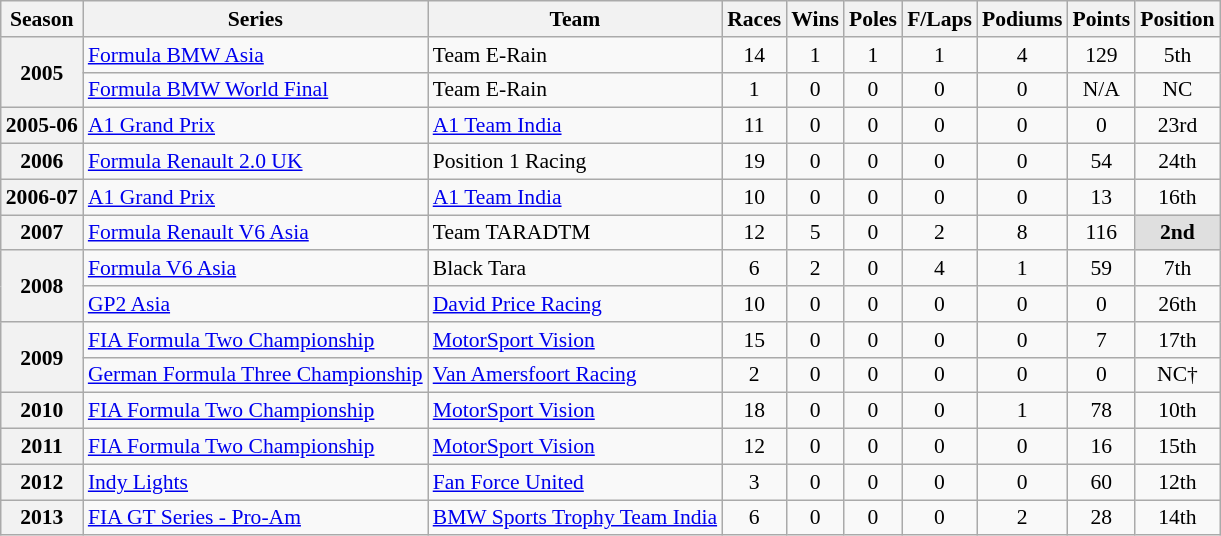<table class="wikitable" style="font-size: 90%; text-align:center">
<tr>
<th>Season</th>
<th>Series</th>
<th>Team</th>
<th>Races</th>
<th>Wins</th>
<th>Poles</th>
<th>F/Laps</th>
<th>Podiums</th>
<th>Points</th>
<th>Position</th>
</tr>
<tr>
<th rowspan=2>2005</th>
<td align=left><a href='#'>Formula BMW Asia</a></td>
<td align=left>Team E-Rain</td>
<td>14</td>
<td>1</td>
<td>1</td>
<td>1</td>
<td>4</td>
<td>129</td>
<td>5th</td>
</tr>
<tr>
<td align=left><a href='#'>Formula BMW World Final</a></td>
<td align=left>Team E-Rain</td>
<td>1</td>
<td>0</td>
<td>0</td>
<td>0</td>
<td>0</td>
<td>N/A</td>
<td>NC</td>
</tr>
<tr>
<th>2005-06</th>
<td align=left><a href='#'>A1 Grand Prix</a></td>
<td align=left><a href='#'>A1 Team India</a></td>
<td>11</td>
<td>0</td>
<td>0</td>
<td>0</td>
<td>0</td>
<td>0</td>
<td>23rd</td>
</tr>
<tr>
<th>2006</th>
<td align=left><a href='#'>Formula Renault 2.0 UK</a></td>
<td align=left>Position 1 Racing</td>
<td>19</td>
<td>0</td>
<td>0</td>
<td>0</td>
<td>0</td>
<td>54</td>
<td>24th</td>
</tr>
<tr>
<th>2006-07</th>
<td align=left><a href='#'>A1 Grand Prix</a></td>
<td align=left><a href='#'>A1 Team India</a></td>
<td>10</td>
<td>0</td>
<td>0</td>
<td>0</td>
<td>0</td>
<td>13</td>
<td>16th</td>
</tr>
<tr>
<th>2007</th>
<td align=left><a href='#'>Formula Renault V6 Asia</a></td>
<td align=left>Team TARADTM</td>
<td>12</td>
<td>5</td>
<td>0</td>
<td>2</td>
<td>8</td>
<td>116</td>
<td style="background:#DFDFDF;"><strong>2nd</strong></td>
</tr>
<tr>
<th rowspan=2>2008</th>
<td align=left><a href='#'>Formula V6 Asia</a></td>
<td align=left>Black Tara</td>
<td>6</td>
<td>2</td>
<td>0</td>
<td>4</td>
<td>1</td>
<td>59</td>
<td>7th</td>
</tr>
<tr>
<td align=left><a href='#'>GP2 Asia</a></td>
<td align=left><a href='#'>David Price Racing</a></td>
<td>10</td>
<td>0</td>
<td>0</td>
<td>0</td>
<td>0</td>
<td>0</td>
<td>26th</td>
</tr>
<tr>
<th rowspan="2">2009</th>
<td align=left><a href='#'>FIA Formula Two Championship</a></td>
<td align=left><a href='#'>MotorSport Vision</a></td>
<td>15</td>
<td>0</td>
<td>0</td>
<td>0</td>
<td>0</td>
<td>7</td>
<td>17th</td>
</tr>
<tr>
<td align=left><a href='#'>German Formula Three Championship</a></td>
<td align=left><a href='#'>Van Amersfoort Racing</a></td>
<td>2</td>
<td>0</td>
<td>0</td>
<td>0</td>
<td>0</td>
<td>0</td>
<td>NC†</td>
</tr>
<tr>
<th>2010</th>
<td align=left><a href='#'>FIA Formula Two Championship</a></td>
<td align=left><a href='#'>MotorSport Vision</a></td>
<td>18</td>
<td>0</td>
<td>0</td>
<td>0</td>
<td>1</td>
<td>78</td>
<td>10th</td>
</tr>
<tr>
<th>2011</th>
<td align=left><a href='#'>FIA Formula Two Championship</a></td>
<td align=left><a href='#'>MotorSport Vision</a></td>
<td>12</td>
<td>0</td>
<td>0</td>
<td>0</td>
<td>0</td>
<td>16</td>
<td>15th</td>
</tr>
<tr>
<th>2012</th>
<td align=left><a href='#'>Indy Lights</a></td>
<td align=left><a href='#'>Fan Force United</a></td>
<td>3</td>
<td>0</td>
<td>0</td>
<td>0</td>
<td>0</td>
<td>60</td>
<td>12th</td>
</tr>
<tr>
<th>2013</th>
<td align=left><a href='#'>FIA GT Series - Pro-Am</a></td>
<td align=left><a href='#'>BMW Sports Trophy Team India</a></td>
<td>6</td>
<td>0</td>
<td>0</td>
<td>0</td>
<td>2</td>
<td>28</td>
<td>14th</td>
</tr>
</table>
